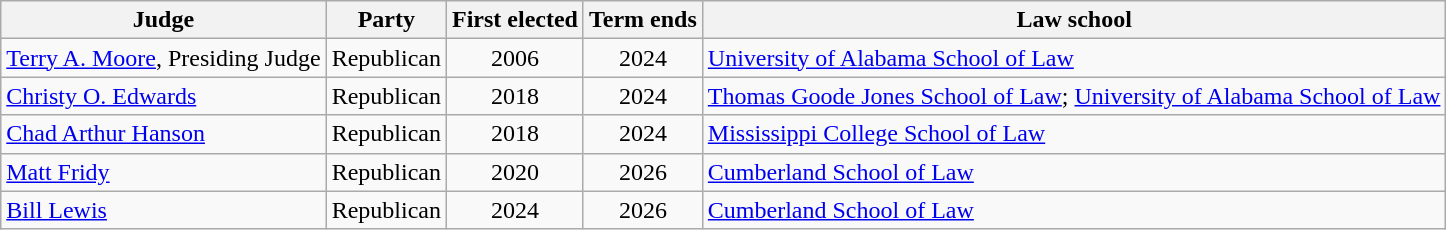<table class="wikitable">
<tr>
<th>Judge</th>
<th>Party</th>
<th>First elected</th>
<th>Term ends</th>
<th>Law school</th>
</tr>
<tr>
<td><a href='#'>Terry A. Moore</a>, Presiding Judge</td>
<td>Republican</td>
<td text align="center">2006</td>
<td text align="center">2024</td>
<td><a href='#'>University of Alabama School of Law</a></td>
</tr>
<tr>
<td><a href='#'>Christy O. Edwards</a></td>
<td>Republican</td>
<td text align="center">2018</td>
<td text align="center">2024</td>
<td><a href='#'>Thomas Goode Jones School of Law</a>; <a href='#'>University of Alabama School of Law</a></td>
</tr>
<tr>
<td><a href='#'>Chad Arthur Hanson</a></td>
<td>Republican</td>
<td text align="center">2018</td>
<td text align="center">2024</td>
<td><a href='#'>Mississippi College School of Law</a></td>
</tr>
<tr>
<td><a href='#'>Matt Fridy</a></td>
<td>Republican</td>
<td text align="center">2020</td>
<td text align="center">2026</td>
<td><a href='#'>Cumberland School of Law</a></td>
</tr>
<tr>
<td><a href='#'>Bill Lewis</a></td>
<td>Republican</td>
<td text align="center">2024</td>
<td text align="center">2026</td>
<td><a href='#'>Cumberland School of Law</a></td>
</tr>
</table>
